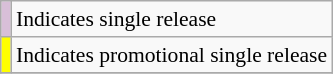<table class="wikitable" style="font-size:90%;">
<tr>
<td style="background-color:#D8BFD8"></td>
<td>Indicates single release</td>
</tr>
<tr>
<td style="background-color:#ffff00"></td>
<td>Indicates promotional single release</td>
</tr>
<tr>
</tr>
</table>
